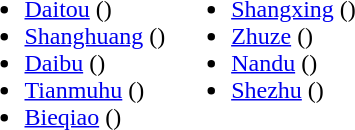<table>
<tr>
<td valign="top"><br><ul><li><a href='#'>Daitou</a> ()</li><li><a href='#'>Shanghuang</a> ()</li><li><a href='#'>Daibu</a> ()</li><li><a href='#'>Tianmuhu</a> ()</li><li><a href='#'>Bieqiao</a> ()</li></ul></td>
<td valign="top"><br><ul><li><a href='#'>Shangxing</a> ()</li><li><a href='#'>Zhuze</a> ()</li><li><a href='#'>Nandu</a> ()</li><li><a href='#'>Shezhu</a> ()</li></ul></td>
</tr>
</table>
